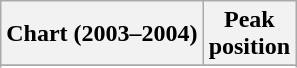<table class="wikitable plainrowheaders" style="text-align:center">
<tr>
<th>Chart (2003–2004)</th>
<th>Peak<br>position</th>
</tr>
<tr>
</tr>
<tr>
</tr>
</table>
